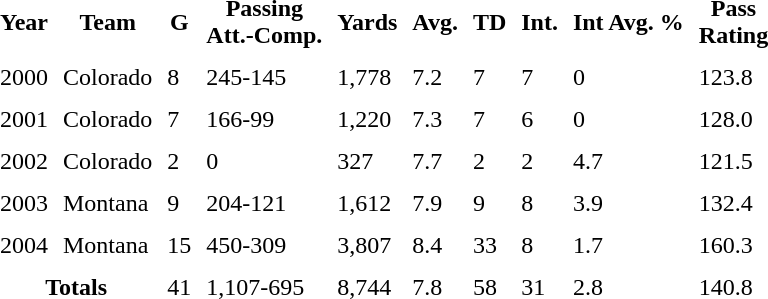<table cellpadding="4">
<tr>
<th>Year</th>
<th>Team</th>
<th>G</th>
<th>Passing<br>Att.-Comp.</th>
<th>Yards</th>
<th>Avg.</th>
<th>TD</th>
<th>Int.</th>
<th>Int Avg. %</th>
<th>Pass<br>Rating</th>
</tr>
<tr>
<td>2000</td>
<td>Colorado</td>
<td>8</td>
<td>245-145</td>
<td>1,778</td>
<td>7.2</td>
<td>7</td>
<td>7</td>
<td>0</td>
<td>123.8</td>
</tr>
<tr>
<td>2001</td>
<td>Colorado</td>
<td>7</td>
<td>166-99</td>
<td>1,220</td>
<td>7.3</td>
<td>7</td>
<td>6</td>
<td>0</td>
<td>128.0</td>
</tr>
<tr>
<td>2002</td>
<td>Colorado</td>
<td>2</td>
<td>0</td>
<td>327</td>
<td>7.7</td>
<td>2</td>
<td>2</td>
<td>4.7</td>
<td>121.5</td>
</tr>
<tr>
<td>2003</td>
<td>Montana</td>
<td>9</td>
<td>204-121</td>
<td>1,612</td>
<td>7.9</td>
<td>9</td>
<td>8</td>
<td>3.9</td>
<td>132.4</td>
</tr>
<tr>
<td>2004</td>
<td>Montana</td>
<td>15</td>
<td>450-309</td>
<td>3,807</td>
<td>8.4</td>
<td>33</td>
<td>8</td>
<td>1.7</td>
<td>160.3</td>
</tr>
<tr>
<th colspan="2">Totals</th>
<td>41</td>
<td>1,107-695</td>
<td>8,744</td>
<td>7.8</td>
<td>58</td>
<td>31</td>
<td>2.8</td>
<td>140.8</td>
</tr>
</table>
